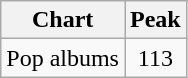<table class="wikitable">
<tr>
<th>Chart</th>
<th>Peak</th>
</tr>
<tr>
<td>Pop albums</td>
<td align="center">113</td>
</tr>
</table>
